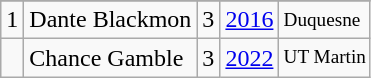<table class="wikitable">
<tr>
</tr>
<tr>
<td>1</td>
<td>Dante Blackmon</td>
<td>3</td>
<td><a href='#'>2016</a></td>
<td style="font-size:80%;">Duquesne</td>
</tr>
<tr>
<td></td>
<td>Chance Gamble</td>
<td>3</td>
<td><a href='#'>2022</a></td>
<td style="font-size:80%;">UT Martin</td>
</tr>
</table>
